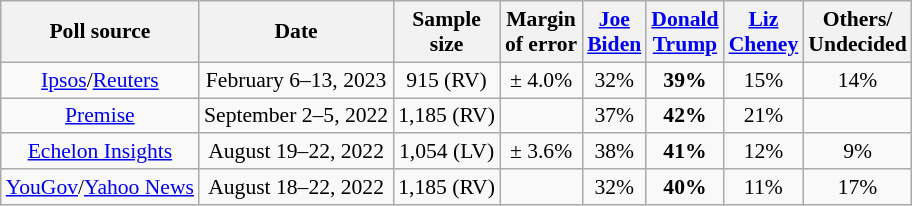<table class="wikitable sortable mw-datatable" style="text-align:center;font-size:90%;line-height:17px">
<tr>
<th>Poll source</th>
<th>Date</th>
<th>Sample<br>size</th>
<th>Margin<br>of error</th>
<th class="unsortable"><a href='#'>Joe<br>Biden</a><br><small></small></th>
<th class="unsortable"><a href='#'>Donald<br>Trump</a><br><small></small></th>
<th class="unsortable"><a href='#'>Liz<br>Cheney</a><br><small></small></th>
<th class="unsortable">Others/<br>Undecided</th>
</tr>
<tr>
<td><a href='#'>Ipsos</a>/<a href='#'>Reuters</a></td>
<td data-sort-value="2023-02-13">February 6–13, 2023</td>
<td>915 (RV)</td>
<td>± 4.0%</td>
<td>32%</td>
<td><strong>39%</strong></td>
<td>15%</td>
<td>14%</td>
</tr>
<tr>
<td><a href='#'>Premise</a></td>
<td data-sort-value="2022-09-05">September 2–5, 2022</td>
<td>1,185 (RV)</td>
<td></td>
<td>37%</td>
<td><strong>42%</strong></td>
<td>21%</td>
<td></td>
</tr>
<tr>
<td><a href='#'>Echelon Insights</a></td>
<td data-sort-value="2022-08-22">August 19–22, 2022</td>
<td>1,054 (LV)</td>
<td>± 3.6%</td>
<td>38%</td>
<td><strong>41%</strong></td>
<td>12%</td>
<td>9%</td>
</tr>
<tr>
<td><a href='#'>YouGov</a>/<a href='#'>Yahoo News</a></td>
<td data-sort-value="2022-08-22">August 18–22, 2022</td>
<td>1,185 (RV)</td>
<td></td>
<td>32%</td>
<td><strong>40%</strong></td>
<td>11%</td>
<td>17%</td>
</tr>
</table>
